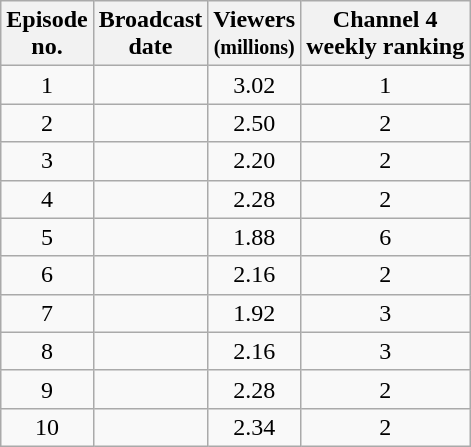<table class="wikitable" style="text-align:center;">
<tr>
<th>Episode<br>no.</th>
<th>Broadcast<br>date</th>
<th>Viewers<br><small>(millions)</small></th>
<th>Channel 4<br>weekly ranking</th>
</tr>
<tr>
<td>1</td>
<td></td>
<td>3.02</td>
<td>1</td>
</tr>
<tr>
<td>2</td>
<td></td>
<td>2.50</td>
<td>2</td>
</tr>
<tr>
<td>3</td>
<td></td>
<td>2.20</td>
<td>2</td>
</tr>
<tr>
<td>4</td>
<td></td>
<td>2.28</td>
<td>2</td>
</tr>
<tr>
<td>5</td>
<td></td>
<td>1.88</td>
<td>6</td>
</tr>
<tr>
<td>6</td>
<td></td>
<td>2.16</td>
<td>2</td>
</tr>
<tr>
<td>7</td>
<td></td>
<td>1.92</td>
<td>3</td>
</tr>
<tr>
<td>8</td>
<td></td>
<td>2.16</td>
<td>3</td>
</tr>
<tr>
<td>9</td>
<td></td>
<td>2.28</td>
<td>2</td>
</tr>
<tr>
<td>10</td>
<td></td>
<td>2.34</td>
<td>2</td>
</tr>
</table>
